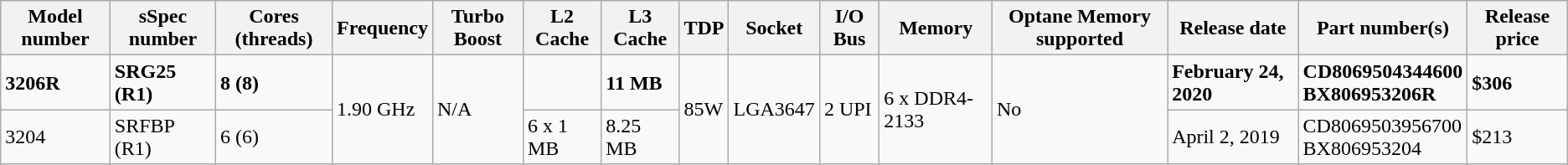<table class="wikitable hover-highlight">
<tr>
<th>Model number</th>
<th>sSpec number</th>
<th>Cores (threads)</th>
<th>Frequency</th>
<th>Turbo Boost</th>
<th>L2 Cache</th>
<th>L3 Cache</th>
<th>TDP</th>
<th>Socket</th>
<th>I/O Bus</th>
<th>Memory</th>
<th>Optane Memory supported</th>
<th>Release date</th>
<th>Part number(s)</th>
<th>Release price</th>
</tr>
<tr>
<td><strong>3206R</strong></td>
<td><strong>SRG25 (R1)</strong></td>
<td><strong>8 (8)</strong></td>
<td rowspan="2">1.90 GHz</td>
<td rowspan="2">N/A</td>
<td></td>
<td><strong>11 MB</strong></td>
<td rowspan="2">85W</td>
<td rowspan="2">LGA3647</td>
<td rowspan="2">2 UPI</td>
<td rowspan="2">6 x DDR4-2133</td>
<td rowspan="2">No</td>
<td><strong>February 24, 2020</strong></td>
<td><strong>CD8069504344600</strong><br><strong>BX806953206R</strong></td>
<td><strong>$306</strong></td>
</tr>
<tr>
<td>3204</td>
<td>SRFBP (R1)</td>
<td>6 (6)</td>
<td>6 x 1 MB</td>
<td>8.25 MB</td>
<td>April 2, 2019</td>
<td>CD8069503956700<br>BX806953204</td>
<td>$213</td>
</tr>
</table>
